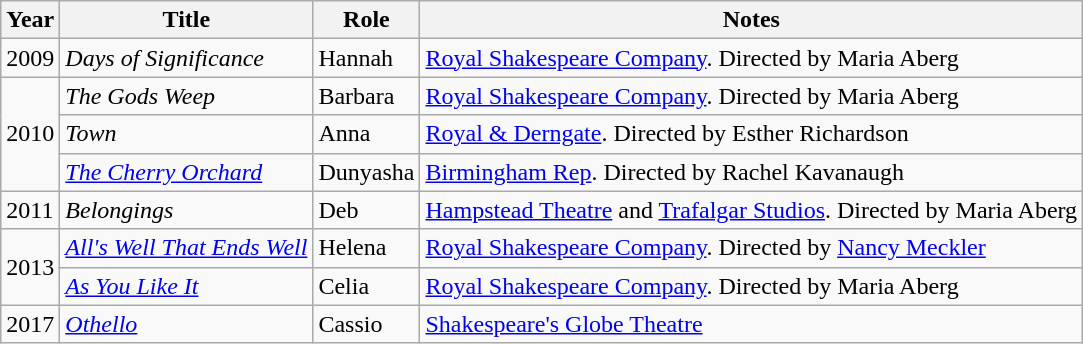<table class="wikitable">
<tr>
<th>Year</th>
<th>Title</th>
<th>Role</th>
<th>Notes</th>
</tr>
<tr>
<td>2009</td>
<td><em>Days of Significance</em></td>
<td>Hannah</td>
<td><a href='#'>Royal Shakespeare Company</a>. Directed by Maria Aberg</td>
</tr>
<tr>
<td rowspan="3">2010</td>
<td><em>The Gods Weep</em></td>
<td>Barbara</td>
<td><a href='#'>Royal Shakespeare Company</a>. Directed by Maria Aberg</td>
</tr>
<tr>
<td><em>Town</em></td>
<td>Anna</td>
<td><a href='#'>Royal & Derngate</a>. Directed by Esther Richardson</td>
</tr>
<tr>
<td><em><a href='#'>The Cherry Orchard</a></em></td>
<td>Dunyasha</td>
<td><a href='#'>Birmingham Rep</a>. Directed by Rachel Kavanaugh</td>
</tr>
<tr>
<td>2011</td>
<td><em>Belongings</em></td>
<td>Deb</td>
<td><a href='#'>Hampstead Theatre</a> and <a href='#'>Trafalgar Studios</a>. Directed by Maria Aberg</td>
</tr>
<tr>
<td rowspan="2">2013</td>
<td><em><a href='#'>All's Well That Ends Well</a></em></td>
<td>Helena</td>
<td><a href='#'>Royal Shakespeare Company</a>. Directed by <a href='#'>Nancy Meckler</a></td>
</tr>
<tr>
<td><em><a href='#'>As You Like It</a></em></td>
<td>Celia</td>
<td><a href='#'>Royal Shakespeare Company</a>. Directed by Maria Aberg</td>
</tr>
<tr>
<td>2017</td>
<td><em><a href='#'>Othello</a></em></td>
<td>Cassio</td>
<td><a href='#'>Shakespeare's Globe Theatre</a></td>
</tr>
</table>
